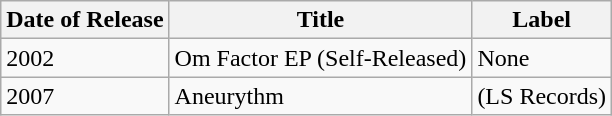<table class="wikitable">
<tr>
<th>Date of Release</th>
<th>Title</th>
<th>Label</th>
</tr>
<tr>
<td>2002</td>
<td>Om Factor EP (Self-Released)</td>
<td>None</td>
</tr>
<tr>
<td>2007</td>
<td>Aneurythm</td>
<td rowspan="2">(LS Records)</td>
</tr>
</table>
